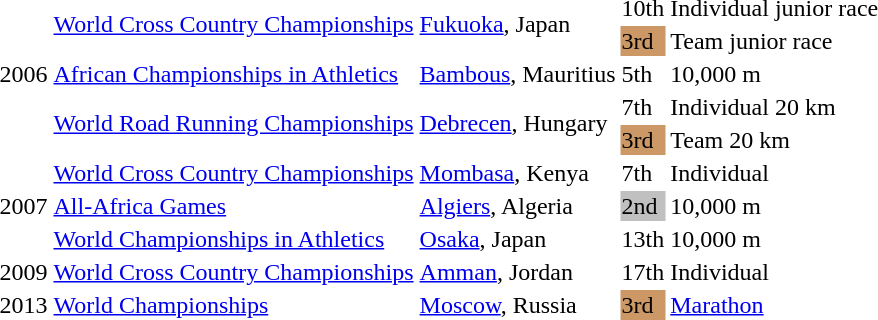<table>
<tr>
<td rowspan=5>2006</td>
<td rowspan=2><a href='#'>World Cross Country Championships</a></td>
<td rowspan=2><a href='#'>Fukuoka</a>, Japan</td>
<td>10th</td>
<td>Individual junior race</td>
</tr>
<tr>
<td bgcolor=cc9966>3rd</td>
<td>Team junior race</td>
</tr>
<tr>
<td><a href='#'>African Championships in Athletics</a></td>
<td><a href='#'>Bambous</a>, Mauritius</td>
<td>5th</td>
<td>10,000 m</td>
</tr>
<tr>
<td rowspan=2><a href='#'>World Road Running Championships</a></td>
<td rowspan=2><a href='#'>Debrecen</a>, Hungary</td>
<td>7th</td>
<td>Individual 20 km</td>
</tr>
<tr>
<td bgcolor=cc9966>3rd</td>
<td>Team 20 km</td>
</tr>
<tr>
<td rowspan=3>2007</td>
<td><a href='#'>World Cross Country Championships</a></td>
<td><a href='#'>Mombasa</a>, Kenya</td>
<td>7th</td>
<td>Individual</td>
</tr>
<tr>
<td><a href='#'>All-Africa Games</a></td>
<td><a href='#'>Algiers</a>, Algeria</td>
<td bgcolor=silver>2nd</td>
<td>10,000 m</td>
</tr>
<tr>
<td><a href='#'>World Championships in Athletics</a></td>
<td><a href='#'>Osaka</a>, Japan</td>
<td>13th</td>
<td>10,000 m</td>
</tr>
<tr>
<td>2009</td>
<td><a href='#'>World Cross Country Championships</a></td>
<td><a href='#'>Amman</a>, Jordan</td>
<td>17th</td>
<td>Individual</td>
</tr>
<tr>
<td>2013</td>
<td><a href='#'>World Championships</a></td>
<td><a href='#'>Moscow</a>, Russia</td>
<td bgcolor=cc9966>3rd</td>
<td><a href='#'>Marathon</a></td>
</tr>
</table>
